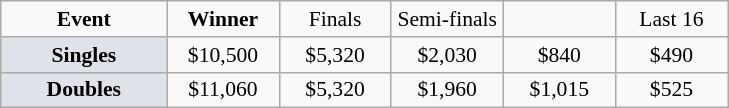<table class="wikitable" style="font-size:90%; text-align:center">
<tr>
<td width="104"><strong>Event</strong></td>
<td width="68"><strong>Winner</strong></td>
<td width="68">Finals</td>
<td width="68">Semi-finals</td>
<td width="68"></td>
<td width="68">Last 16</td>
</tr>
<tr>
<td style="background:#dfe2e9;"><strong>Singles</strong></td>
<td>$10,500</td>
<td>$5,320</td>
<td>$2,030</td>
<td>$840</td>
<td>$490</td>
</tr>
<tr>
<td style="background:#dfe2e9;"><strong>Doubles</strong></td>
<td>$11,060</td>
<td>$5,320</td>
<td>$1,960</td>
<td>$1,015</td>
<td>$525</td>
</tr>
</table>
